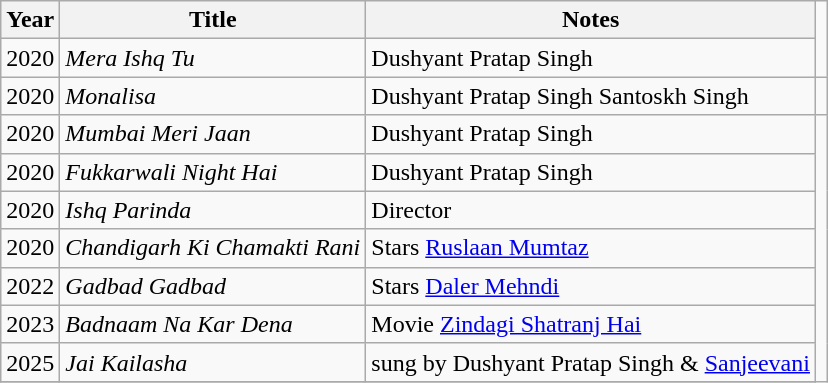<table class="wikitable sortable">
<tr>
<th>Year</th>
<th>Title</th>
<th>Notes</th>
</tr>
<tr>
<td>2020</td>
<td><em>Mera Ishq Tu</em></td>
<td>Dushyant Pratap Singh</td>
</tr>
<tr>
<td>2020</td>
<td><em>Monalisa</em></td>
<td>Dushyant Pratap Singh Santoskh Singh</td>
<td></td>
</tr>
<tr>
<td>2020</td>
<td><em>Mumbai Meri Jaan</em></td>
<td>Dushyant Pratap Singh</td>
</tr>
<tr>
<td>2020</td>
<td><em>Fukkarwali Night Hai</em></td>
<td>Dushyant Pratap Singh</td>
</tr>
<tr>
<td>2020</td>
<td><em>Ishq Parinda</em></td>
<td>Director</td>
</tr>
<tr>
<td>2020</td>
<td><em>Chandigarh Ki Chamakti Rani</em></td>
<td>Stars <a href='#'>Ruslaan Mumtaz</a></td>
</tr>
<tr>
<td>2022</td>
<td><em>Gadbad Gadbad</em></td>
<td>Stars <a href='#'>Daler Mehndi</a></td>
</tr>
<tr>
<td>2023</td>
<td><em>Badnaam Na Kar Dena</em></td>
<td>Movie <a href='#'>Zindagi Shatranj Hai</a></td>
</tr>
<tr>
<td>2025</td>
<td><em>Jai Kailasha</em></td>
<td>sung by Dushyant Pratap Singh & <a href='#'>Sanjeevani</a></td>
</tr>
<tr>
</tr>
</table>
